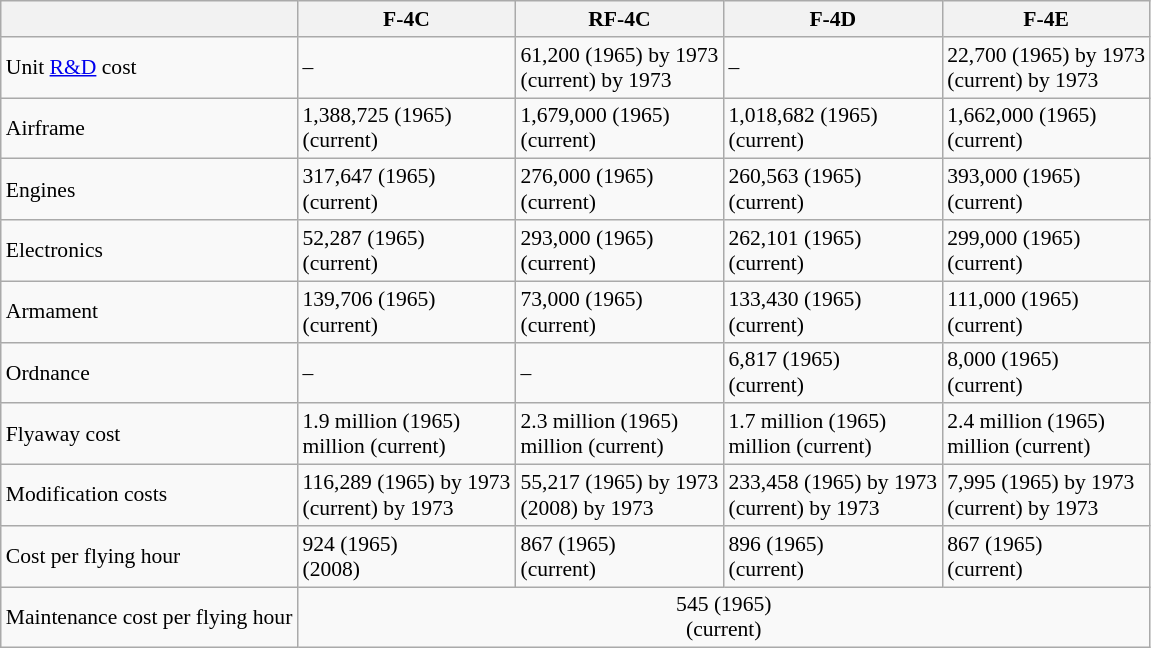<table class="wikitable" style="font-size:90%">
<tr>
<th></th>
<th>F-4C</th>
<th>RF-4C</th>
<th>F-4D</th>
<th>F-4E</th>
</tr>
<tr>
<td>Unit <a href='#'>R&D</a> cost</td>
<td>–</td>
<td>61,200 (1965) by 1973 <br> (current) by 1973</td>
<td>–</td>
<td>22,700 (1965) by 1973 <br> (current) by 1973</td>
</tr>
<tr>
<td>Airframe</td>
<td>1,388,725 (1965) <br> (current)</td>
<td>1,679,000 (1965) <br> (current)</td>
<td>1,018,682 (1965) <br> (current)</td>
<td>1,662,000 (1965) <br> (current)</td>
</tr>
<tr>
<td>Engines</td>
<td>317,647 (1965) <br> (current)</td>
<td>276,000 (1965) <br> (current)</td>
<td>260,563 (1965) <br> (current)</td>
<td>393,000 (1965) <br> (current)</td>
</tr>
<tr>
<td>Electronics</td>
<td>52,287 (1965) <br> (current)</td>
<td>293,000 (1965) <br> (current)</td>
<td>262,101 (1965) <br> (current)</td>
<td>299,000 (1965) <br> (current)</td>
</tr>
<tr>
<td>Armament</td>
<td>139,706 (1965) <br> (current)</td>
<td>73,000 (1965) <br> (current)</td>
<td>133,430 (1965) <br> (current)</td>
<td>111,000 (1965) <br> (current)</td>
</tr>
<tr>
<td>Ordnance</td>
<td>–</td>
<td>–</td>
<td>6,817 (1965) <br> (current)</td>
<td>8,000 (1965) <br> (current)</td>
</tr>
<tr>
<td>Flyaway cost</td>
<td>1.9 million (1965) <br> million (current)</td>
<td>2.3 million (1965) <br> million (current)</td>
<td>1.7 million (1965) <br> million (current)</td>
<td>2.4 million (1965) <br> million (current)</td>
</tr>
<tr>
<td>Modification costs</td>
<td>116,289 (1965) by 1973 <br> (current) by 1973</td>
<td>55,217 (1965) by 1973 <br> (2008) by 1973</td>
<td>233,458 (1965) by 1973 <br> (current) by 1973</td>
<td>7,995 (1965) by 1973 <br> (current) by 1973</td>
</tr>
<tr>
<td>Cost per flying hour</td>
<td>924 (1965) <br> (2008)</td>
<td>867 (1965) <br> (current)</td>
<td>896 (1965)<br> (current)</td>
<td>867 (1965) <br> (current)</td>
</tr>
<tr>
<td>Maintenance cost per flying hour</td>
<td colspan="4" style="text-align:center;">545 (1965) <br> (current)</td>
</tr>
</table>
